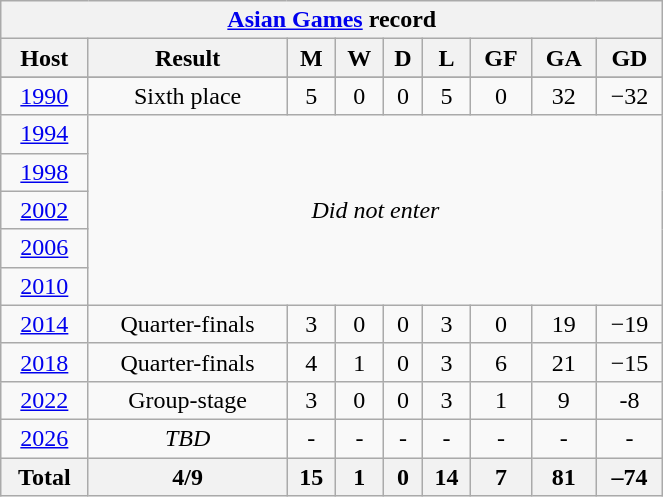<table class="wikitable" style="text-align: center; width:35%;">
<tr>
<th colspan=9><a href='#'>Asian Games</a> record</th>
</tr>
<tr>
<th>Host</th>
<th>Result</th>
<th>M</th>
<th>W</th>
<th>D</th>
<th>L</th>
<th>GF</th>
<th>GA</th>
<th>GD</th>
</tr>
<tr>
</tr>
<tr>
<td> <a href='#'>1990</a></td>
<td>Sixth place</td>
<td>5</td>
<td>0</td>
<td>0</td>
<td>5</td>
<td>0</td>
<td>32</td>
<td>−32</td>
</tr>
<tr>
<td> <a href='#'>1994</a></td>
<td colspan=9 rowspan=5><em>Did not enter</em></td>
</tr>
<tr>
<td> <a href='#'>1998</a></td>
</tr>
<tr>
<td> <a href='#'>2002</a></td>
</tr>
<tr>
<td> <a href='#'>2006</a></td>
</tr>
<tr>
<td> <a href='#'>2010</a></td>
</tr>
<tr>
<td> <a href='#'>2014</a></td>
<td>Quarter-finals</td>
<td>3</td>
<td>0</td>
<td>0</td>
<td>3</td>
<td>0</td>
<td>19</td>
<td>−19</td>
</tr>
<tr>
<td> <a href='#'>2018</a></td>
<td>Quarter-finals</td>
<td>4</td>
<td>1</td>
<td>0</td>
<td>3</td>
<td>6</td>
<td>21</td>
<td>−15</td>
</tr>
<tr>
<td> <a href='#'>2022</a></td>
<td>Group-stage</td>
<td>3</td>
<td>0</td>
<td>0</td>
<td>3</td>
<td>1</td>
<td>9</td>
<td>-8</td>
</tr>
<tr>
<td> <a href='#'>2026</a></td>
<td><em>TBD</em></td>
<td><em>-</em></td>
<td><em>-</em></td>
<td><em>-</em></td>
<td><em>-</em></td>
<td><em>-</em></td>
<td><em>-</em></td>
<td><em>-</em></td>
</tr>
<tr>
<th><strong>Total</strong></th>
<th><strong>4/9</strong></th>
<th><strong>15</strong></th>
<th><strong>1</strong></th>
<th><strong>0</strong></th>
<th><strong>14</strong></th>
<th><strong>7</strong></th>
<th><strong>81</strong></th>
<th><strong>–74</strong></th>
</tr>
</table>
